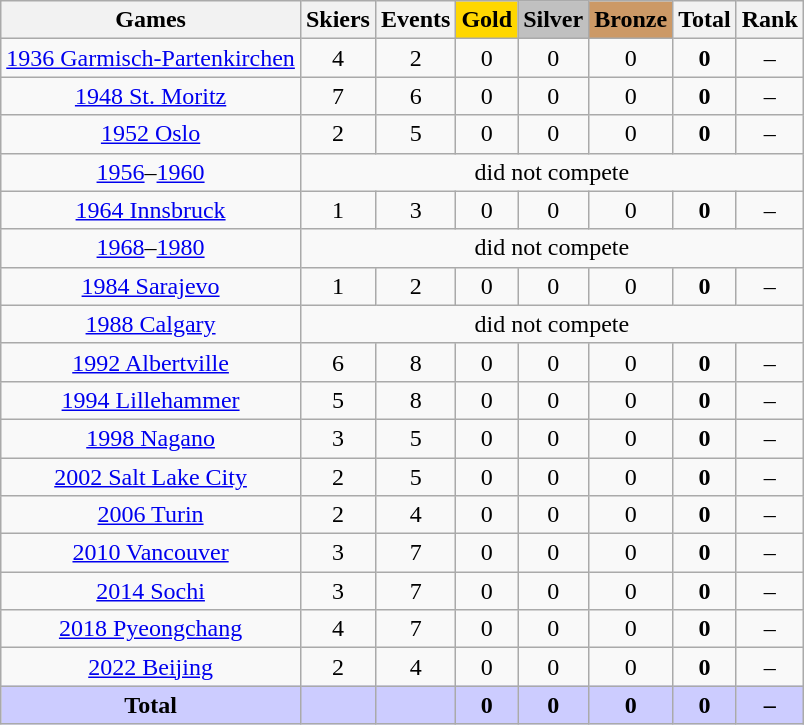<table class="wikitable sortable collapsible collapsed">
<tr>
<th>Games</th>
<th>Skiers</th>
<th>Events</th>
<th style="text-align:center; background-color:gold;">Gold</th>
<th style="text-align:center; background-color:silver;">Silver</th>
<th style="text-align:center; background-color:#c96;">Bronze</th>
<th>Total</th>
<th>Rank</th>
</tr>
<tr align=center>
<td><a href='#'>1936 Garmisch-Partenkirchen</a></td>
<td>4</td>
<td>2</td>
<td>0</td>
<td>0</td>
<td>0</td>
<td><strong>0</strong></td>
<td>–</td>
</tr>
<tr align=center>
<td><a href='#'>1948 St. Moritz</a></td>
<td>7</td>
<td>6</td>
<td>0</td>
<td>0</td>
<td>0</td>
<td><strong>0</strong></td>
<td>–</td>
</tr>
<tr align=center>
<td><a href='#'>1952 Oslo</a></td>
<td>2</td>
<td>5</td>
<td>0</td>
<td>0</td>
<td>0</td>
<td><strong>0</strong></td>
<td>–</td>
</tr>
<tr align=center>
<td><a href='#'>1956</a>–<a href='#'>1960</a></td>
<td colspan=7>did not compete</td>
</tr>
<tr align=center>
<td><a href='#'>1964 Innsbruck</a></td>
<td>1</td>
<td>3</td>
<td>0</td>
<td>0</td>
<td>0</td>
<td><strong>0</strong></td>
<td>–</td>
</tr>
<tr align=center>
<td><a href='#'>1968</a>–<a href='#'>1980</a></td>
<td colspan=7>did not compete</td>
</tr>
<tr align=center>
<td><a href='#'>1984 Sarajevo</a></td>
<td>1</td>
<td>2</td>
<td>0</td>
<td>0</td>
<td>0</td>
<td><strong>0</strong></td>
<td>–</td>
</tr>
<tr align=center>
<td><a href='#'>1988 Calgary</a></td>
<td colspan=7>did not compete</td>
</tr>
<tr align=center>
<td><a href='#'>1992 Albertville</a></td>
<td>6</td>
<td>8</td>
<td>0</td>
<td>0</td>
<td>0</td>
<td><strong>0</strong></td>
<td>–</td>
</tr>
<tr align=center>
<td><a href='#'>1994 Lillehammer</a></td>
<td>5</td>
<td>8</td>
<td>0</td>
<td>0</td>
<td>0</td>
<td><strong>0</strong></td>
<td>–</td>
</tr>
<tr align=center>
<td><a href='#'>1998 Nagano</a></td>
<td>3</td>
<td>5</td>
<td>0</td>
<td>0</td>
<td>0</td>
<td><strong>0</strong></td>
<td>–</td>
</tr>
<tr align=center>
<td><a href='#'>2002 Salt Lake City</a></td>
<td>2</td>
<td>5</td>
<td>0</td>
<td>0</td>
<td>0</td>
<td><strong>0</strong></td>
<td>–</td>
</tr>
<tr align=center>
<td><a href='#'>2006 Turin</a></td>
<td>2</td>
<td>4</td>
<td>0</td>
<td>0</td>
<td>0</td>
<td><strong>0</strong></td>
<td>–</td>
</tr>
<tr align=center>
<td><a href='#'>2010 Vancouver</a></td>
<td>3</td>
<td>7</td>
<td>0</td>
<td>0</td>
<td>0</td>
<td><strong>0</strong></td>
<td>–</td>
</tr>
<tr align=center>
<td><a href='#'>2014 Sochi</a></td>
<td>3</td>
<td>7</td>
<td>0</td>
<td>0</td>
<td>0</td>
<td><strong>0</strong></td>
<td>–</td>
</tr>
<tr align=center>
<td><a href='#'>2018 Pyeongchang</a></td>
<td>4</td>
<td>7</td>
<td>0</td>
<td>0</td>
<td>0</td>
<td><strong>0</strong></td>
<td>–</td>
</tr>
<tr align=center>
<td><a href='#'>2022 Beijing</a></td>
<td>2</td>
<td>4</td>
<td>0</td>
<td>0</td>
<td>0</td>
<td><strong>0</strong></td>
<td>–</td>
</tr>
<tr style="text-align:center; background-color:#ccf;">
<td><strong>Total</strong></td>
<td></td>
<td></td>
<td><strong>0</strong></td>
<td><strong>0</strong></td>
<td><strong>0</strong></td>
<td><strong>0</strong></td>
<td><strong>–</strong></td>
</tr>
</table>
